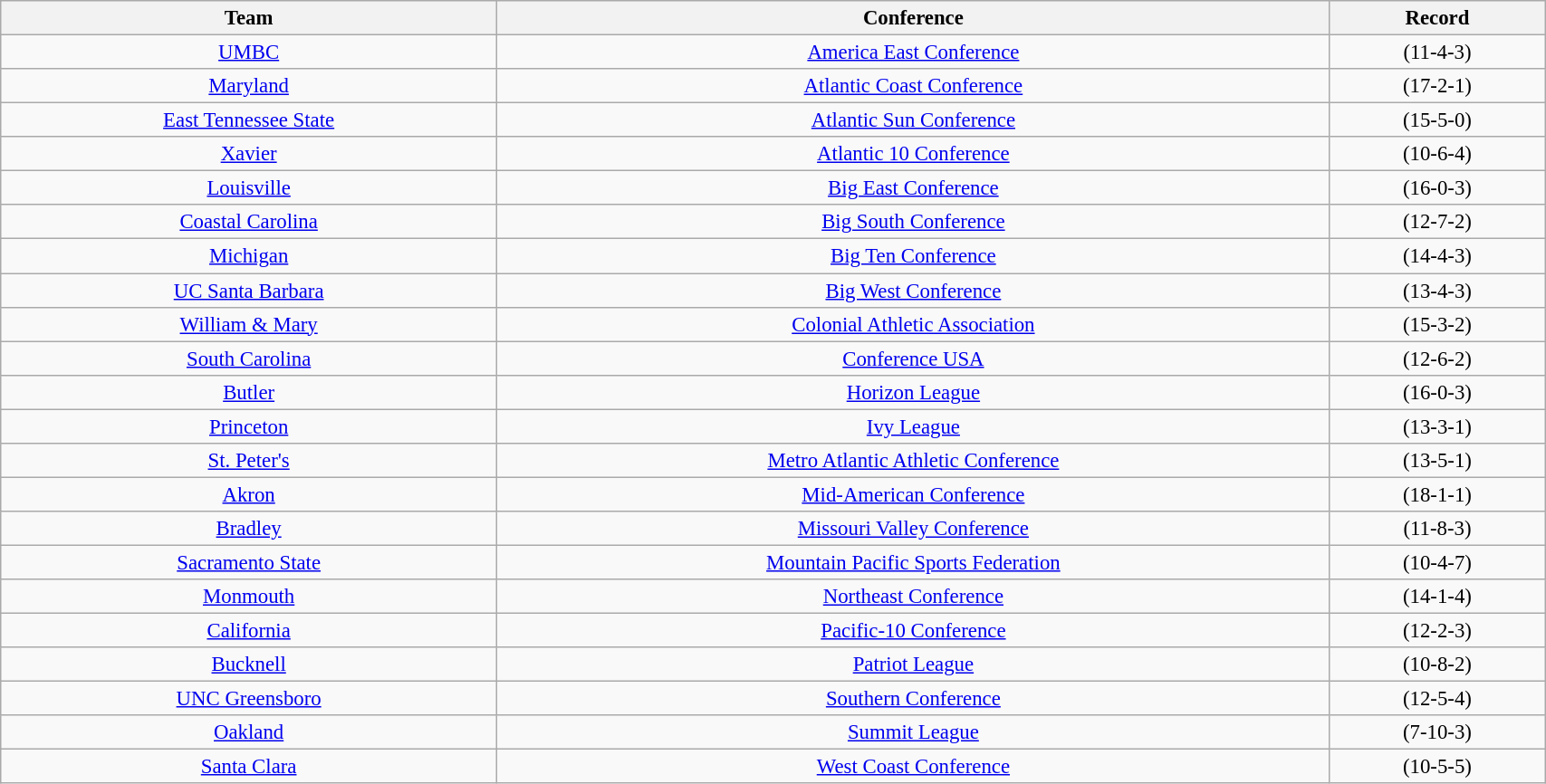<table class=wikitable style="text-align:center; font-size:95%;" width=90%>
<tr>
<th>Team</th>
<th>Conference</th>
<th>Record</th>
</tr>
<tr>
<td><a href='#'>UMBC</a></td>
<td><a href='#'>America East Conference</a></td>
<td>(11-4-3)</td>
</tr>
<tr>
<td><a href='#'>Maryland</a></td>
<td><a href='#'>Atlantic Coast Conference</a></td>
<td>(17-2-1)</td>
</tr>
<tr>
<td><a href='#'>East Tennessee State</a></td>
<td><a href='#'>Atlantic Sun Conference</a></td>
<td>(15-5-0)</td>
</tr>
<tr>
<td><a href='#'>Xavier</a></td>
<td><a href='#'>Atlantic 10 Conference</a></td>
<td>(10-6-4)</td>
</tr>
<tr>
<td><a href='#'>Louisville</a></td>
<td><a href='#'>Big East Conference</a></td>
<td>(16-0-3)</td>
</tr>
<tr>
<td><a href='#'>Coastal Carolina</a></td>
<td><a href='#'>Big South Conference</a></td>
<td>(12-7-2)</td>
</tr>
<tr>
<td><a href='#'>Michigan</a></td>
<td><a href='#'>Big Ten Conference</a></td>
<td>(14-4-3)</td>
</tr>
<tr>
<td><a href='#'>UC Santa Barbara</a></td>
<td><a href='#'>Big West Conference</a></td>
<td>(13-4-3)</td>
</tr>
<tr>
<td><a href='#'>William & Mary</a></td>
<td><a href='#'>Colonial Athletic Association</a></td>
<td>(15-3-2)</td>
</tr>
<tr>
<td><a href='#'>South Carolina</a></td>
<td><a href='#'>Conference USA</a></td>
<td>(12-6-2)</td>
</tr>
<tr>
<td><a href='#'>Butler</a></td>
<td><a href='#'>Horizon League</a></td>
<td>(16-0-3)</td>
</tr>
<tr>
<td><a href='#'>Princeton</a></td>
<td><a href='#'>Ivy League</a></td>
<td>(13-3-1)</td>
</tr>
<tr>
<td><a href='#'>St. Peter's</a></td>
<td><a href='#'>Metro Atlantic Athletic Conference</a></td>
<td>(13-5-1)</td>
</tr>
<tr>
<td><a href='#'>Akron</a></td>
<td><a href='#'>Mid-American Conference</a></td>
<td>(18-1-1)</td>
</tr>
<tr>
<td><a href='#'>Bradley</a></td>
<td><a href='#'>Missouri Valley Conference</a></td>
<td>(11-8-3)</td>
</tr>
<tr>
<td><a href='#'>Sacramento State</a></td>
<td><a href='#'>Mountain Pacific Sports Federation</a></td>
<td>(10-4-7)</td>
</tr>
<tr>
<td><a href='#'>Monmouth</a></td>
<td><a href='#'>Northeast Conference</a></td>
<td>(14-1-4)</td>
</tr>
<tr>
<td><a href='#'>California</a></td>
<td><a href='#'>Pacific-10 Conference</a></td>
<td>(12-2-3)</td>
</tr>
<tr>
<td><a href='#'>Bucknell</a></td>
<td><a href='#'>Patriot League</a></td>
<td>(10-8-2)</td>
</tr>
<tr>
<td><a href='#'>UNC Greensboro</a></td>
<td><a href='#'>Southern Conference</a></td>
<td>(12-5-4)</td>
</tr>
<tr>
<td><a href='#'>Oakland</a></td>
<td><a href='#'>Summit League</a></td>
<td>(7-10-3)</td>
</tr>
<tr>
<td><a href='#'>Santa Clara</a></td>
<td><a href='#'>West Coast Conference</a></td>
<td>(10-5-5)</td>
</tr>
</table>
